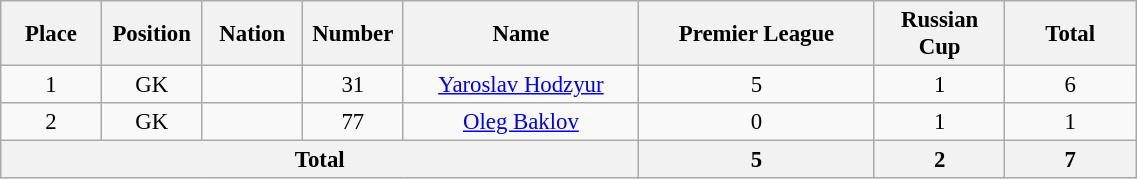<table class="wikitable" style="font-size: 95%; text-align: center;">
<tr>
<th width=60>Place</th>
<th width=60>Position</th>
<th width=60>Nation</th>
<th width=60>Number</th>
<th width=150>Name</th>
<th width=150>Premier League</th>
<th width=80>Russian Cup</th>
<th width=80>Total</th>
</tr>
<tr>
<td>1</td>
<td>GK</td>
<td></td>
<td>31</td>
<td><a href='#'>Yaroslav Hodzyur</a></td>
<td>5</td>
<td>1</td>
<td>6</td>
</tr>
<tr>
<td>2</td>
<td>GK</td>
<td></td>
<td>77</td>
<td><a href='#'>Oleg Baklov</a></td>
<td>0</td>
<td>1</td>
<td>1</td>
</tr>
<tr>
<th colspan=5>Total</th>
<th>5</th>
<th>2</th>
<th>7</th>
</tr>
</table>
